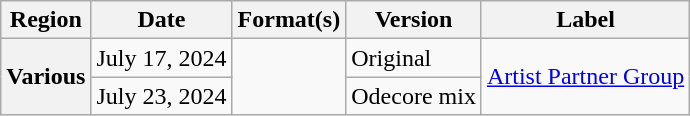<table class="wikitable plainrowheaders">
<tr>
<th scope="col">Region</th>
<th scope="col">Date</th>
<th scope="col">Format(s)</th>
<th scope="col">Version</th>
<th scope="col">Label</th>
</tr>
<tr>
<th scope="row" rowspan="2">Various</th>
<td>July 17, 2024</td>
<td rowspan="2"></td>
<td>Original</td>
<td rowspan="2"><a href='#'>Artist Partner Group</a></td>
</tr>
<tr>
<td>July 23, 2024</td>
<td>Odecore mix</td>
</tr>
</table>
